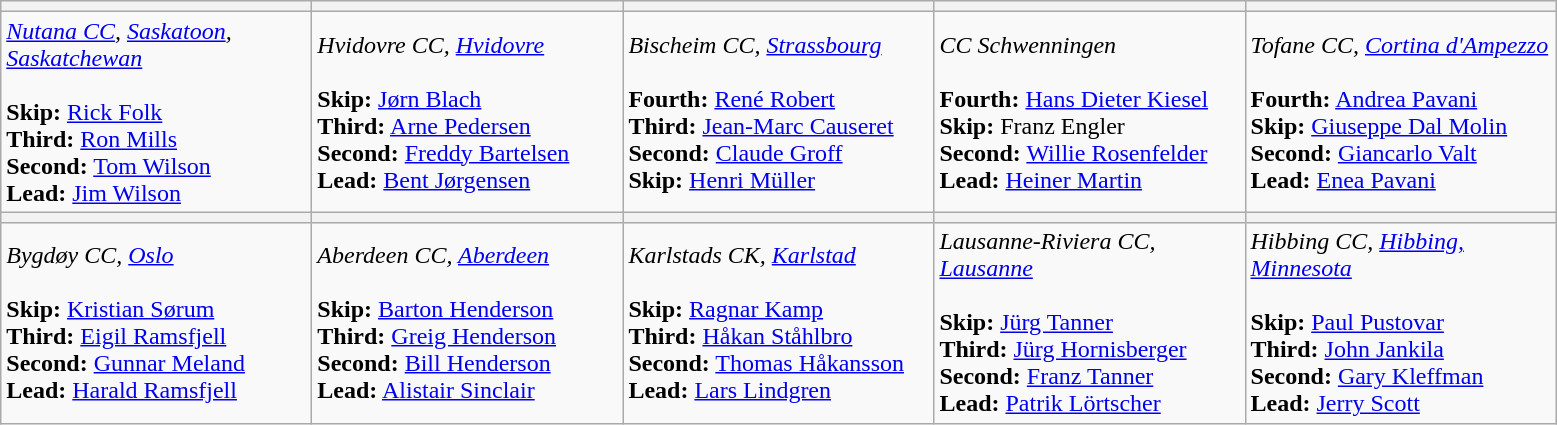<table class="wikitable">
<tr>
<th bgcolor="#efefef" width="200"></th>
<th bgcolor="#efefef" width="200"></th>
<th bgcolor="#efefef" width="200"></th>
<th bgcolor="#efefef" width="200"></th>
<th bgcolor="#efefef" width="200"></th>
</tr>
<tr>
<td><em><a href='#'>Nutana CC</a>, <a href='#'>Saskatoon</a>, <a href='#'>Saskatchewan</a></em><br><br><strong>Skip:</strong> <a href='#'>Rick Folk</a><br>
<strong>Third:</strong> <a href='#'>Ron Mills</a><br>
<strong>Second:</strong> <a href='#'>Tom Wilson</a><br>
<strong>Lead:</strong> <a href='#'>Jim Wilson</a></td>
<td><em>Hvidovre CC, <a href='#'>Hvidovre</a></em><br><br><strong>Skip:</strong> <a href='#'>Jørn Blach</a><br>
<strong>Third:</strong> <a href='#'>Arne Pedersen</a><br>
<strong>Second:</strong> <a href='#'>Freddy Bartelsen</a><br>
<strong>Lead:</strong> <a href='#'>Bent Jørgensen</a></td>
<td><em>Bischeim CC, <a href='#'>Strassbourg</a></em><br><br><strong>Fourth:</strong> <a href='#'>René Robert</a><br>
<strong>Third:</strong> <a href='#'>Jean-Marc Causeret</a><br>
<strong>Second:</strong> <a href='#'>Claude Groff</a><br>
<strong>Skip:</strong> <a href='#'>Henri Müller</a></td>
<td><em>CC Schwenningen</em><br><br><strong>Fourth:</strong> <a href='#'>Hans Dieter Kiesel</a><br>
<strong>Skip:</strong> Franz Engler<br>
<strong>Second:</strong> <a href='#'>Willie Rosenfelder</a><br>
<strong>Lead:</strong> <a href='#'>Heiner Martin</a></td>
<td><em>Tofane CC, <a href='#'>Cortina d'Ampezzo</a></em><br><br><strong>Fourth:</strong> <a href='#'>Andrea Pavani</a><br>
<strong>Skip:</strong> <a href='#'>Giuseppe Dal Molin</a><br>
<strong>Second:</strong> <a href='#'>Giancarlo Valt</a><br>
<strong>Lead:</strong> <a href='#'>Enea Pavani</a></td>
</tr>
<tr>
<th bgcolor="#efefef" width="200"></th>
<th bgcolor="#efefef" width="200"></th>
<th bgcolor="#efefef" width="200"></th>
<th bgcolor="#efefef" width="200"></th>
<th bgcolor="#efefef" width="200"></th>
</tr>
<tr>
<td><em>Bygdøy CC, <a href='#'>Oslo</a></em><br><br><strong>Skip:</strong> <a href='#'>Kristian Sørum</a><br>
<strong>Third:</strong> <a href='#'>Eigil Ramsfjell</a><br>
<strong>Second:</strong> <a href='#'>Gunnar Meland</a><br>
<strong>Lead:</strong> <a href='#'>Harald Ramsfjell</a></td>
<td><em>Aberdeen CC, <a href='#'>Aberdeen</a></em><br><br><strong>Skip:</strong> <a href='#'>Barton Henderson</a><br>
<strong>Third:</strong> <a href='#'>Greig Henderson</a><br>
<strong>Second:</strong> <a href='#'>Bill Henderson</a><br>
<strong>Lead:</strong> <a href='#'>Alistair Sinclair</a></td>
<td><em>Karlstads CK, <a href='#'>Karlstad</a></em><br><br><strong>Skip:</strong> <a href='#'>Ragnar Kamp</a><br>
<strong>Third:</strong> <a href='#'>Håkan Ståhlbro</a><br>
<strong>Second:</strong> <a href='#'>Thomas Håkansson</a><br>
<strong>Lead:</strong> <a href='#'>Lars Lindgren</a></td>
<td><em>Lausanne-Riviera CC, <a href='#'>Lausanne</a></em><br><br><strong>Skip:</strong> <a href='#'>Jürg Tanner</a><br>
<strong>Third:</strong> <a href='#'>Jürg Hornisberger</a><br>
<strong>Second:</strong> <a href='#'>Franz Tanner</a><br>
<strong>Lead:</strong> <a href='#'>Patrik Lörtscher</a></td>
<td><em>Hibbing CC, <a href='#'>Hibbing, Minnesota</a></em><br><br><strong>Skip:</strong> <a href='#'>Paul Pustovar</a><br>
<strong>Third:</strong> <a href='#'>John Jankila</a><br>
<strong>Second:</strong> <a href='#'>Gary Kleffman</a><br>
<strong>Lead:</strong> <a href='#'>Jerry Scott</a></td>
</tr>
</table>
